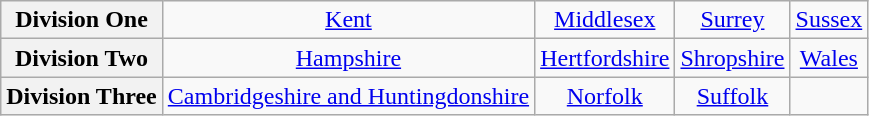<table class="wikitable" style="text-align: center" style="font-size: 95%; border: 1px #aaaaaa solid; border-collapse: collapse; clear:center;">
<tr>
<th>Division One</th>
<td><a href='#'>Kent</a></td>
<td><a href='#'>Middlesex</a></td>
<td><a href='#'>Surrey</a></td>
<td><a href='#'>Sussex</a></td>
</tr>
<tr>
<th>Division Two</th>
<td><a href='#'>Hampshire</a></td>
<td><a href='#'>Hertfordshire</a></td>
<td><a href='#'>Shropshire</a></td>
<td><a href='#'>Wales</a></td>
</tr>
<tr>
<th>Division Three</th>
<td><a href='#'>Cambridgeshire and Huntingdonshire</a></td>
<td><a href='#'>Norfolk</a></td>
<td><a href='#'>Suffolk</a></td>
</tr>
</table>
